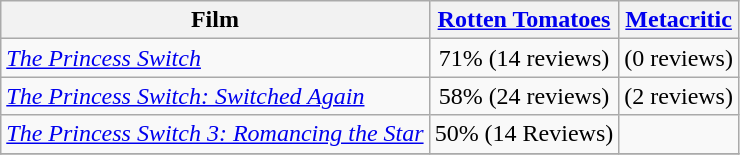<table class="wikitable sortable" border="1" style="text-align: center;">
<tr>
<th rowspan="1">Film</th>
<th><a href='#'>Rotten Tomatoes</a></th>
<th><a href='#'>Metacritic</a></th>
</tr>
<tr>
<td style="text-align: left;"><em><a href='#'>The Princess Switch</a></em></td>
<td>71% (14 reviews)</td>
<td>(0 reviews)</td>
</tr>
<tr>
<td style="text-align: left;"><em><a href='#'>The Princess Switch: Switched Again</a></em></td>
<td>58% (24 reviews)</td>
<td>(2 reviews)</td>
</tr>
<tr>
<td style="text-align: left;"><em><a href='#'>The Princess Switch 3: Romancing the Star</a></em></td>
<td>50% (14 Reviews)</td>
<td></td>
</tr>
<tr>
</tr>
</table>
